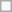<table class=wikitable>
<tr>
<td> </td>
</tr>
</table>
